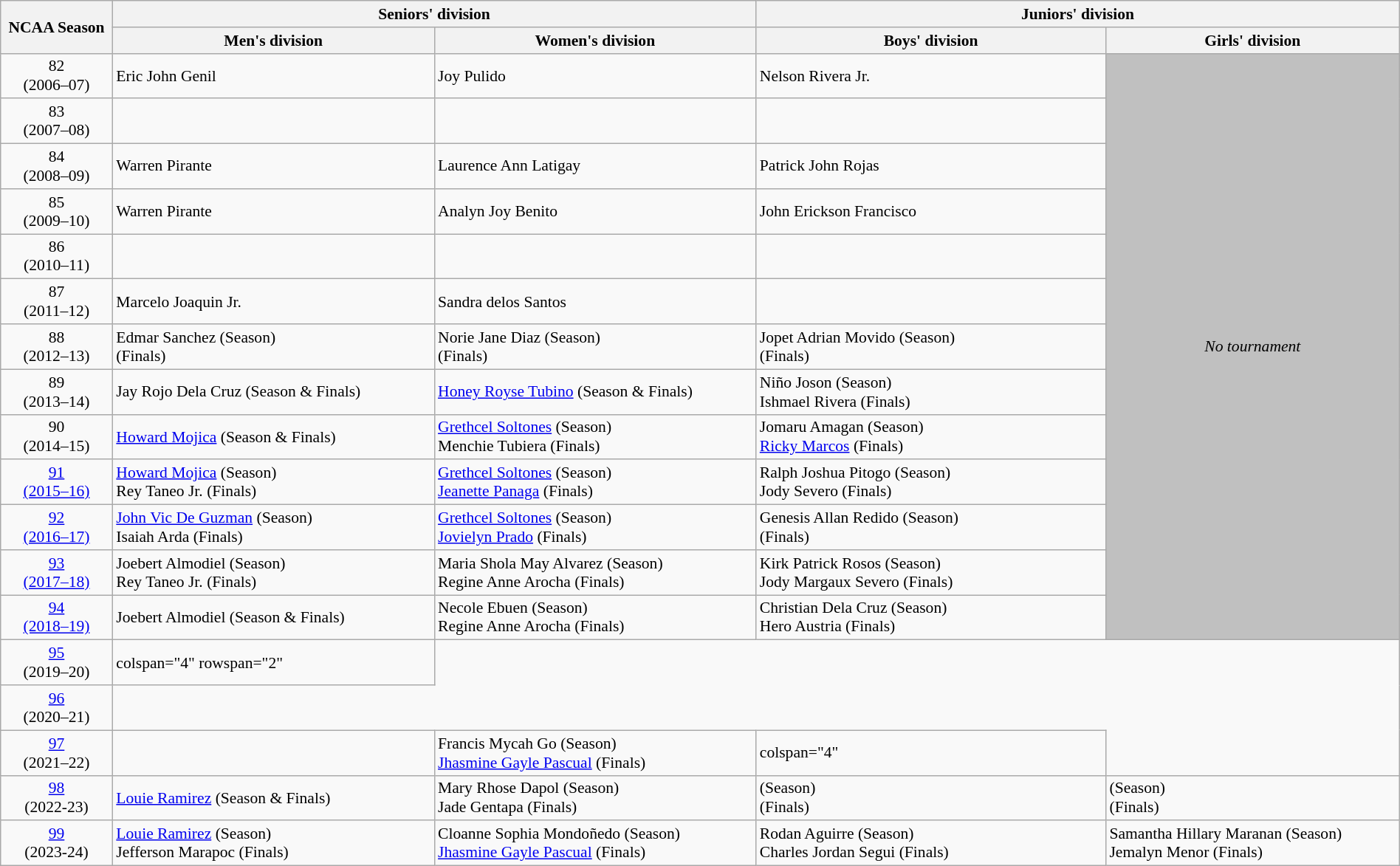<table class="wikitable" width="100%" style="font-size:90%;">
<tr>
<th rowspan=2 width=8%>NCAA Season</th>
<th colspan=2>Seniors' division</th>
<th colspan=2>Juniors' division</th>
</tr>
<tr>
<th width=23%>Men's division</th>
<th width=23%>Women's division</th>
<th width=25%>Boys' division</th>
<th width=35%>Girls' division</th>
</tr>
<tr>
<td align="center">82<br>(2006–07)</td>
<td> Eric John Genil</td>
<td> Joy Pulido</td>
<td> Nelson Rivera Jr.</td>
<td rowspan=13 bgcolor=silver align=center><em>No tournament</em></td>
</tr>
<tr>
<td align="center">83<br>(2007–08)</td>
<td></td>
<td></td>
<td></td>
</tr>
<tr>
<td align="center">84<br>(2008–09)</td>
<td> Warren Pirante</td>
<td> Laurence Ann Latigay</td>
<td> Patrick John Rojas</td>
</tr>
<tr>
<td align="center">85<br>(2009–10)</td>
<td> Warren Pirante</td>
<td> Analyn Joy Benito</td>
<td> John Erickson Francisco</td>
</tr>
<tr>
<td align="center">86<br>(2010–11)</td>
<td></td>
<td></td>
<td></td>
</tr>
<tr>
<td align="center">87<br>(2011–12)</td>
<td> Marcelo Joaquin Jr.</td>
<td> Sandra delos Santos</td>
<td></td>
</tr>
<tr>
<td align="center">88<br>(2012–13)</td>
<td> Edmar Sanchez (Season) <br>  (Finals)</td>
<td> Norie Jane Diaz (Season) <br>  (Finals)</td>
<td> Jopet Adrian Movido (Season)<br>  (Finals)</td>
</tr>
<tr>
<td align="center">89<br>(2013–14)</td>
<td> Jay Rojo Dela Cruz (Season & Finals)</td>
<td> <a href='#'>Honey Royse Tubino</a> (Season & Finals)</td>
<td> Niño Joson (Season)<br>  Ishmael Rivera (Finals)</td>
</tr>
<tr>
<td align="center">90<br>(2014–15)</td>
<td> <a href='#'>Howard Mojica</a> (Season & Finals)</td>
<td> <a href='#'>Grethcel Soltones</a> (Season) <br>  Menchie Tubiera (Finals)</td>
<td> Jomaru Amagan (Season)<br>  <a href='#'>Ricky Marcos</a> (Finals)</td>
</tr>
<tr>
<td align="center"><a href='#'>91<br>(2015–16)</a></td>
<td> <a href='#'>Howard Mojica</a> (Season) <br>  Rey Taneo Jr. (Finals)</td>
<td> <a href='#'>Grethcel Soltones</a> (Season) <br>  <a href='#'>Jeanette Panaga</a> (Finals)</td>
<td> Ralph Joshua Pitogo (Season)<br>  Jody Severo (Finals)</td>
</tr>
<tr>
<td align="center"><a href='#'>92<br>(2016–17)</a></td>
<td> <a href='#'>John Vic De Guzman</a> (Season) <br>  Isaiah Arda (Finals)</td>
<td> <a href='#'>Grethcel Soltones</a> (Season) <br>  <a href='#'>Jovielyn Prado</a> (Finals)</td>
<td> Genesis Allan Redido (Season)<br>  (Finals)</td>
</tr>
<tr>
<td align="center"><a href='#'>93<br>(2017–18)</a></td>
<td> Joebert Almodiel (Season) <br>   Rey Taneo Jr. (Finals)</td>
<td> Maria Shola May Alvarez (Season) <br>  Regine Anne Arocha (Finals)</td>
<td> Kirk Patrick Rosos (Season)<br>  Jody Margaux Severo (Finals)</td>
</tr>
<tr>
<td align="center"><a href='#'>94<br>(2018–19)</a></td>
<td> Joebert Almodiel (Season & Finals)</td>
<td> Necole Ebuen (Season) <br>  Regine Anne Arocha (Finals)</td>
<td> Christian Dela Cruz (Season)<br>  Hero Austria (Finals)</td>
</tr>
<tr>
<td align="center"><a href='#'>95</a><br>(2019–20)</td>
<td>colspan="4" rowspan="2" </td>
</tr>
<tr>
<td align="center"><a href='#'>96</a><br>(2020–21)</td>
</tr>
<tr>
<td align="center"><a href='#'>97</a><br>(2021–22)</td>
<td></td>
<td> Francis Mycah Go (Season) <br>  <a href='#'>Jhasmine Gayle Pascual</a> (Finals)</td>
<td>colspan="4" </td>
</tr>
<tr>
<td align="center"><a href='#'>98</a><br>(2022-23)</td>
<td> <a href='#'>Louie Ramirez</a> (Season & Finals)</td>
<td> Mary Rhose Dapol (Season) <br>  Jade Gentapa (Finals)</td>
<td> (Season) <br>  (Finals)</td>
<td> (Season) <br>  (Finals)</td>
</tr>
<tr>
<td align="center"><a href='#'>99</a><br>(2023-24)</td>
<td> <a href='#'>Louie Ramirez</a> (Season) <br>  Jefferson Marapoc (Finals)</td>
<td> Cloanne Sophia Mondoñedo (Season) <br>  <a href='#'>Jhasmine Gayle Pascual</a> (Finals)</td>
<td> Rodan Aguirre (Season) <br>  Charles Jordan Segui (Finals)</td>
<td> Samantha Hillary Maranan (Season) <br>  Jemalyn Menor (Finals)</td>
</tr>
</table>
